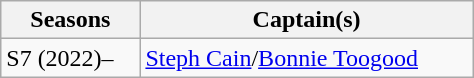<table class=wikitable style=width:25%>
<tr>
<th>Seasons</th>
<th>Captain(s)</th>
</tr>
<tr>
<td>S7 (2022)–</td>
<td><a href='#'>Steph Cain</a>/<a href='#'>Bonnie Toogood</a></td>
</tr>
</table>
